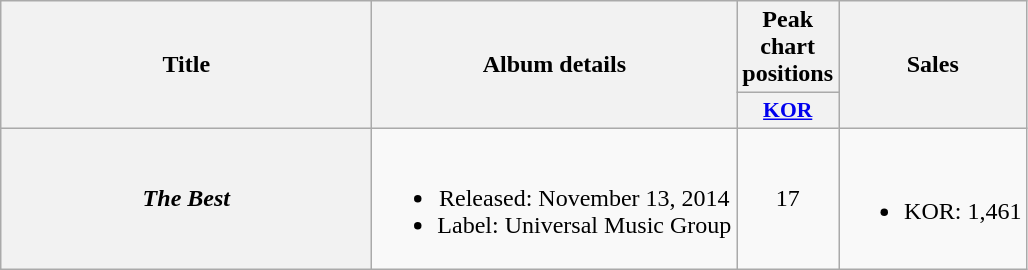<table class="wikitable plainrowheaders" style="text-align:center;">
<tr>
<th rowspan="2" scope="col" style="width:15em;">Title</th>
<th rowspan="2" scope="col">Album details</th>
<th>Peak chart positions</th>
<th rowspan="2" scope="col">Sales</th>
</tr>
<tr>
<th scope="col" style="width:2.5em;font-size:90%;"><a href='#'>KOR</a><br></th>
</tr>
<tr>
<th scope="row"><em>The Best</em></th>
<td><br><ul><li>Released: November 13, 2014</li><li>Label: Universal Music Group</li></ul></td>
<td>17</td>
<td><br><ul><li>KOR: 1,461</li></ul></td>
</tr>
</table>
